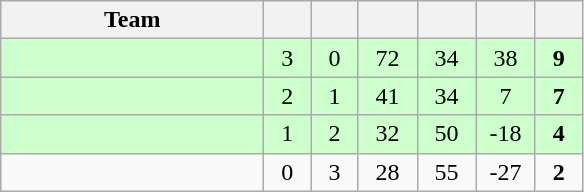<table class="wikitable" style="text-align:center;">
<tr>
<th style="width:10.5em;">Team</th>
<th style="width:1.5em;"></th>
<th style="width:1.5em;"></th>
<th style="width:2.0em;"></th>
<th style="width:2.0em;"></th>
<th style="width:2.0em;"></th>
<th style="width:1.5em;"></th>
</tr>
<tr bgcolor=#cfc>
<td align="left"></td>
<td>3</td>
<td>0</td>
<td>72</td>
<td>34</td>
<td>38</td>
<td><strong>9</strong></td>
</tr>
<tr bgcolor=#cfc>
<td align="left"></td>
<td>2</td>
<td>1</td>
<td>41</td>
<td>34</td>
<td>7</td>
<td><strong>7</strong></td>
</tr>
<tr bgcolor=#cfc>
<td align="left"></td>
<td>1</td>
<td>2</td>
<td>32</td>
<td>50</td>
<td>-18</td>
<td><strong>4</strong></td>
</tr>
<tr>
<td align="left"></td>
<td>0</td>
<td>3</td>
<td>28</td>
<td>55</td>
<td>-27</td>
<td><strong>2</strong></td>
</tr>
</table>
